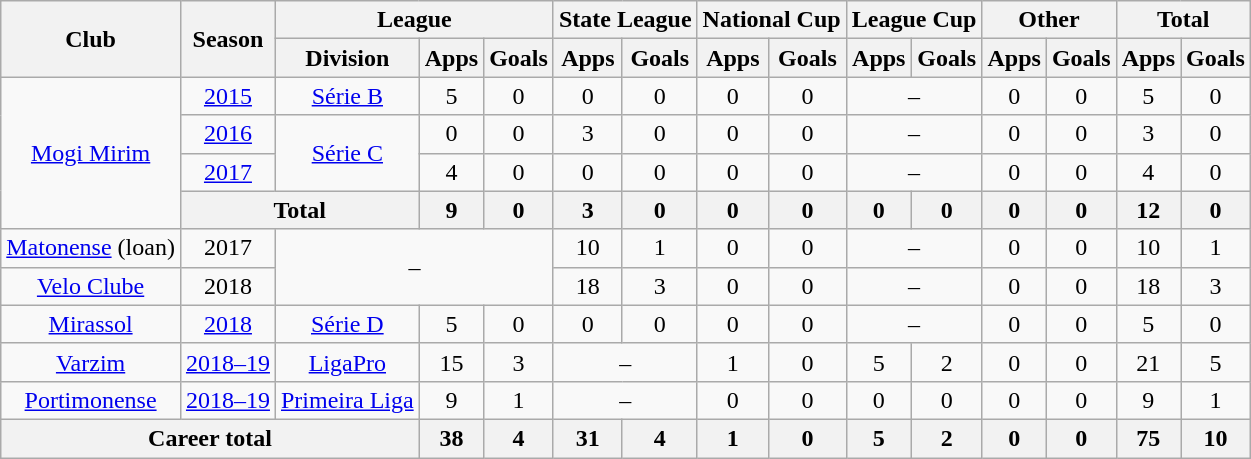<table class="wikitable" style="text-align: center">
<tr>
<th rowspan="2">Club</th>
<th rowspan="2">Season</th>
<th colspan="3">League</th>
<th colspan="2">State League</th>
<th colspan="2">National Cup</th>
<th colspan="2">League Cup</th>
<th colspan="2">Other</th>
<th colspan="2">Total</th>
</tr>
<tr>
<th>Division</th>
<th>Apps</th>
<th>Goals</th>
<th>Apps</th>
<th>Goals</th>
<th>Apps</th>
<th>Goals</th>
<th>Apps</th>
<th>Goals</th>
<th>Apps</th>
<th>Goals</th>
<th>Apps</th>
<th>Goals</th>
</tr>
<tr>
<td rowspan="4"><a href='#'>Mogi Mirim</a></td>
<td><a href='#'>2015</a></td>
<td><a href='#'>Série B</a></td>
<td>5</td>
<td>0</td>
<td>0</td>
<td>0</td>
<td>0</td>
<td>0</td>
<td colspan="2">–</td>
<td>0</td>
<td>0</td>
<td>5</td>
<td>0</td>
</tr>
<tr>
<td><a href='#'>2016</a></td>
<td rowspan="2"><a href='#'>Série C</a></td>
<td>0</td>
<td>0</td>
<td>3</td>
<td>0</td>
<td>0</td>
<td>0</td>
<td colspan="2">–</td>
<td>0</td>
<td>0</td>
<td>3</td>
<td>0</td>
</tr>
<tr>
<td><a href='#'>2017</a></td>
<td>4</td>
<td>0</td>
<td>0</td>
<td>0</td>
<td>0</td>
<td>0</td>
<td colspan="2">–</td>
<td>0</td>
<td>0</td>
<td>4</td>
<td>0</td>
</tr>
<tr>
<th colspan="2"><strong>Total</strong></th>
<th>9</th>
<th>0</th>
<th>3</th>
<th>0</th>
<th>0</th>
<th>0</th>
<th>0</th>
<th>0</th>
<th>0</th>
<th>0</th>
<th>12</th>
<th>0</th>
</tr>
<tr>
<td><a href='#'>Matonense</a> (loan)</td>
<td>2017</td>
<td colspan="3" rowspan="2">–</td>
<td>10</td>
<td>1</td>
<td>0</td>
<td>0</td>
<td colspan="2">–</td>
<td>0</td>
<td>0</td>
<td>10</td>
<td>1</td>
</tr>
<tr>
<td><a href='#'>Velo Clube</a></td>
<td>2018</td>
<td>18</td>
<td>3</td>
<td>0</td>
<td>0</td>
<td colspan="2">–</td>
<td>0</td>
<td>0</td>
<td>18</td>
<td>3</td>
</tr>
<tr>
<td><a href='#'>Mirassol</a></td>
<td><a href='#'>2018</a></td>
<td><a href='#'>Série D</a></td>
<td>5</td>
<td>0</td>
<td>0</td>
<td>0</td>
<td>0</td>
<td>0</td>
<td colspan="2">–</td>
<td>0</td>
<td>0</td>
<td>5</td>
<td>0</td>
</tr>
<tr>
<td><a href='#'>Varzim</a></td>
<td><a href='#'>2018–19</a></td>
<td><a href='#'>LigaPro</a></td>
<td>15</td>
<td>3</td>
<td colspan="2">–</td>
<td>1</td>
<td>0</td>
<td>5</td>
<td>2</td>
<td>0</td>
<td>0</td>
<td>21</td>
<td>5</td>
</tr>
<tr>
<td><a href='#'>Portimonense</a></td>
<td><a href='#'>2018–19</a></td>
<td><a href='#'>Primeira Liga</a></td>
<td>9</td>
<td>1</td>
<td colspan="2">–</td>
<td>0</td>
<td>0</td>
<td>0</td>
<td>0</td>
<td>0</td>
<td>0</td>
<td>9</td>
<td>1</td>
</tr>
<tr>
<th colspan="3"><strong>Career total</strong></th>
<th>38</th>
<th>4</th>
<th>31</th>
<th>4</th>
<th>1</th>
<th>0</th>
<th>5</th>
<th>2</th>
<th>0</th>
<th>0</th>
<th>75</th>
<th>10</th>
</tr>
</table>
